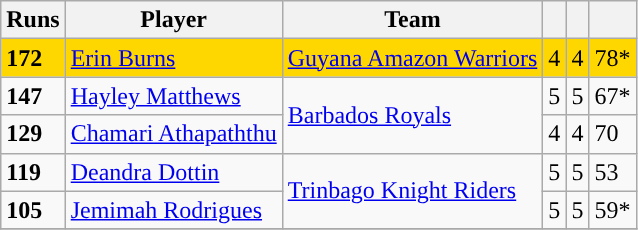<table class="wikitable">
<tr>
<th>Runs</th>
<th class="unsortable">Player</th>
<th>Team</th>
<th></th>
<th></th>
<th></th>
</tr>
<tr style="background:Gold;">
<td><strong>172</strong></td>
<td><a href='#'>Erin Burns</a></td>
<td><a href='#'>Guyana Amazon Warriors</a></td>
<td>4</td>
<td>4</td>
<td>78*</td>
</tr>
<tr>
<td><strong>147</strong></td>
<td><a href='#'>Hayley Matthews</a></td>
<td rowspan=2><a href='#'>Barbados Royals</a></td>
<td>5</td>
<td>5</td>
<td>67*</td>
</tr>
<tr>
<td><strong>129</strong></td>
<td><a href='#'>Chamari Athapaththu</a></td>
<td>4</td>
<td>4</td>
<td>70</td>
</tr>
<tr>
<td><strong>119</strong></td>
<td><a href='#'>Deandra Dottin</a></td>
<td rowspan=2><a href='#'>Trinbago Knight Riders</a></td>
<td>5</td>
<td>5</td>
<td>53</td>
</tr>
<tr>
<td><strong>105</strong></td>
<td><a href='#'>Jemimah Rodrigues</a></td>
<td>5</td>
<td>5</td>
<td>59*</td>
</tr>
<tr>
</tr>
</table>
